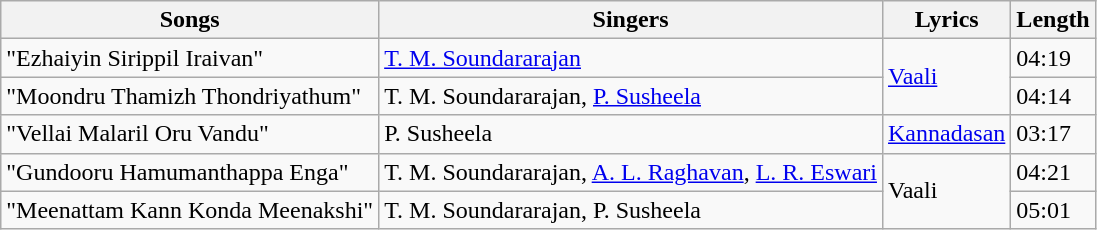<table class="wikitable">
<tr>
<th>Songs</th>
<th>Singers</th>
<th>Lyrics</th>
<th>Length</th>
</tr>
<tr>
<td>"Ezhaiyin Sirippil Iraivan"</td>
<td><a href='#'>T. M. Soundararajan</a></td>
<td rowspan=2><a href='#'>Vaali</a></td>
<td>04:19</td>
</tr>
<tr>
<td>"Moondru Thamizh Thondriyathum"</td>
<td>T. M. Soundararajan, <a href='#'>P. Susheela</a></td>
<td>04:14</td>
</tr>
<tr>
<td>"Vellai Malaril Oru Vandu"</td>
<td>P. Susheela</td>
<td><a href='#'>Kannadasan</a></td>
<td>03:17</td>
</tr>
<tr>
<td>"Gundooru Hamumanthappa Enga"</td>
<td>T. M. Soundararajan, <a href='#'>A. L. Raghavan</a>, <a href='#'>L. R. Eswari</a></td>
<td rowspan=2>Vaali</td>
<td>04:21</td>
</tr>
<tr>
<td>"Meenattam Kann Konda Meenakshi"</td>
<td>T. M. Soundararajan, P. Susheela</td>
<td>05:01</td>
</tr>
</table>
